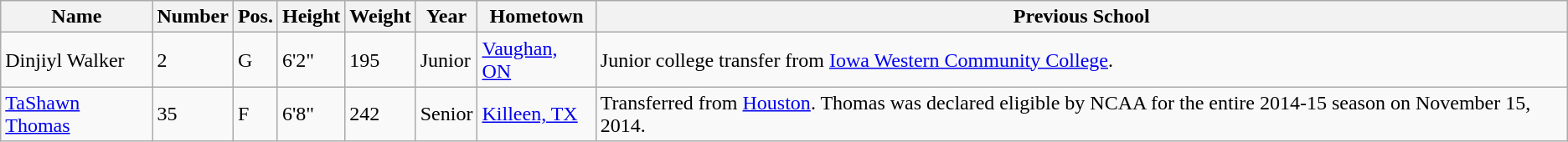<table class="wikitable sortable" border="1">
<tr>
<th>Name</th>
<th>Number</th>
<th>Pos.</th>
<th>Height</th>
<th>Weight</th>
<th>Year</th>
<th>Hometown</th>
<th class="unsortable">Previous School</th>
</tr>
<tr>
<td sortname>Dinjiyl Walker</td>
<td>2</td>
<td>G</td>
<td>6'2"</td>
<td>195</td>
<td>Junior</td>
<td><a href='#'>Vaughan, ON</a></td>
<td>Junior college transfer from <a href='#'>Iowa Western Community College</a>.</td>
</tr>
<tr>
<td sortname><a href='#'>TaShawn Thomas</a></td>
<td>35</td>
<td>F</td>
<td>6'8"</td>
<td>242</td>
<td>Senior</td>
<td><a href='#'>Killeen, TX</a></td>
<td>Transferred from <a href='#'>Houston</a>. Thomas was declared eligible by NCAA for the entire 2014-15 season on November 15, 2014.</td>
</tr>
</table>
